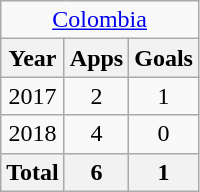<table class="wikitable" style="text-align:center">
<tr>
<td colspan=3><a href='#'>Colombia</a></td>
</tr>
<tr>
<th>Year</th>
<th>Apps</th>
<th>Goals</th>
</tr>
<tr>
<td>2017</td>
<td>2</td>
<td>1</td>
</tr>
<tr>
<td>2018</td>
<td>4</td>
<td>0</td>
</tr>
<tr>
<th>Total</th>
<th>6</th>
<th>1</th>
</tr>
</table>
